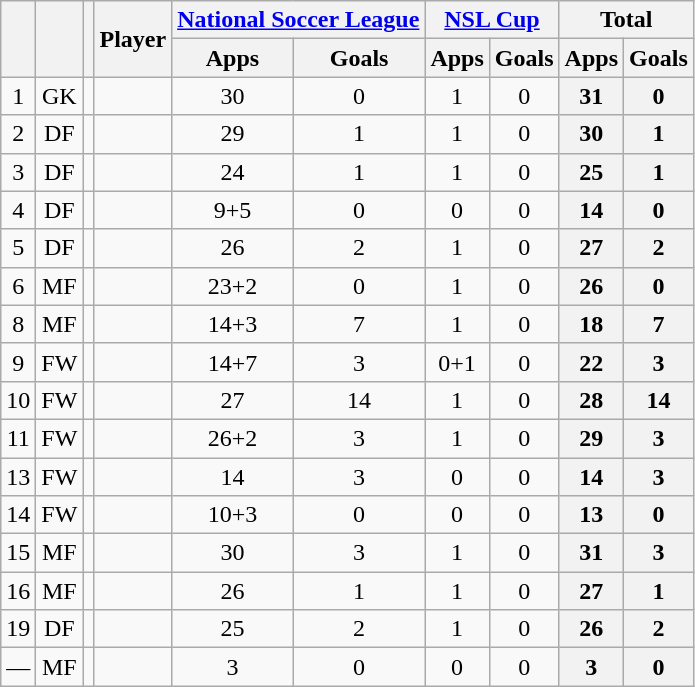<table class="wikitable sortable" style="text-align:center">
<tr>
<th rowspan="2"></th>
<th rowspan="2"></th>
<th rowspan="2"></th>
<th rowspan="2">Player</th>
<th colspan="2"><a href='#'>National Soccer League</a></th>
<th colspan="2"><a href='#'>NSL Cup</a></th>
<th colspan="2">Total</th>
</tr>
<tr>
<th>Apps</th>
<th>Goals</th>
<th>Apps</th>
<th>Goals</th>
<th>Apps</th>
<th>Goals</th>
</tr>
<tr>
<td>1</td>
<td>GK</td>
<td></td>
<td align="left"><br></td>
<td>30</td>
<td>0<br></td>
<td>1</td>
<td>0<br></td>
<th>31</th>
<th>0</th>
</tr>
<tr>
<td>2</td>
<td>DF</td>
<td></td>
<td align="left"><br></td>
<td>29</td>
<td>1<br></td>
<td>1</td>
<td>0<br></td>
<th>30</th>
<th>1</th>
</tr>
<tr>
<td>3</td>
<td>DF</td>
<td></td>
<td align="left"><br></td>
<td>24</td>
<td>1<br></td>
<td>1</td>
<td>0<br></td>
<th>25</th>
<th>1</th>
</tr>
<tr>
<td>4</td>
<td>DF</td>
<td></td>
<td align="left"><br></td>
<td>9+5</td>
<td>0<br></td>
<td>0</td>
<td>0<br></td>
<th>14</th>
<th>0</th>
</tr>
<tr>
<td>5</td>
<td>DF</td>
<td></td>
<td align="left"><br></td>
<td>26</td>
<td>2<br></td>
<td>1</td>
<td>0<br></td>
<th>27</th>
<th>2</th>
</tr>
<tr>
<td>6</td>
<td>MF</td>
<td></td>
<td align="left"><br></td>
<td>23+2</td>
<td>0<br></td>
<td>1</td>
<td>0<br></td>
<th>26</th>
<th>0</th>
</tr>
<tr>
<td>8</td>
<td>MF</td>
<td></td>
<td align="left"><br></td>
<td>14+3</td>
<td>7<br></td>
<td>1</td>
<td>0<br></td>
<th>18</th>
<th>7</th>
</tr>
<tr>
<td>9</td>
<td>FW</td>
<td></td>
<td align="left"><br></td>
<td>14+7</td>
<td>3<br></td>
<td>0+1</td>
<td>0<br></td>
<th>22</th>
<th>3</th>
</tr>
<tr>
<td>10</td>
<td>FW</td>
<td></td>
<td align="left"><br></td>
<td>27</td>
<td>14<br></td>
<td>1</td>
<td>0<br></td>
<th>28</th>
<th>14</th>
</tr>
<tr>
<td>11</td>
<td>FW</td>
<td></td>
<td align="left"><br></td>
<td>26+2</td>
<td>3<br></td>
<td>1</td>
<td>0<br></td>
<th>29</th>
<th>3</th>
</tr>
<tr>
<td>13</td>
<td>FW</td>
<td></td>
<td align="left"><br></td>
<td>14</td>
<td>3<br></td>
<td>0</td>
<td>0<br></td>
<th>14</th>
<th>3</th>
</tr>
<tr>
<td>14</td>
<td>FW</td>
<td></td>
<td align="left"><br></td>
<td>10+3</td>
<td>0<br></td>
<td>0</td>
<td>0<br></td>
<th>13</th>
<th>0</th>
</tr>
<tr>
<td>15</td>
<td>MF</td>
<td></td>
<td align="left"><br></td>
<td>30</td>
<td>3<br></td>
<td>1</td>
<td>0<br></td>
<th>31</th>
<th>3</th>
</tr>
<tr>
<td>16</td>
<td>MF</td>
<td></td>
<td align="left"><br></td>
<td>26</td>
<td>1<br></td>
<td>1</td>
<td>0<br></td>
<th>27</th>
<th>1</th>
</tr>
<tr>
<td>19</td>
<td>DF</td>
<td></td>
<td align="left"><br></td>
<td>25</td>
<td>2<br></td>
<td>1</td>
<td>0<br></td>
<th>26</th>
<th>2</th>
</tr>
<tr>
<td>—</td>
<td>MF</td>
<td></td>
<td align="left"><br></td>
<td>3</td>
<td>0<br></td>
<td>0</td>
<td>0<br></td>
<th>3</th>
<th>0</th>
</tr>
</table>
